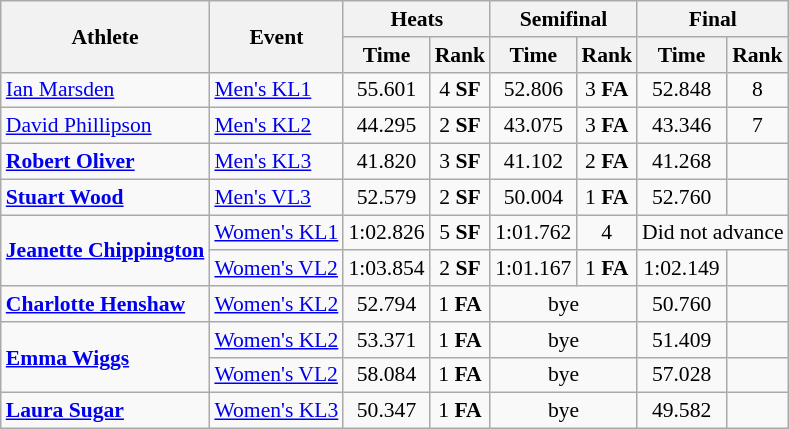<table class="wikitable" style="font-size:90%">
<tr>
<th rowspan="2">Athlete</th>
<th rowspan="2">Event</th>
<th colspan="2">Heats</th>
<th colspan="2">Semifinal</th>
<th colspan="2">Final</th>
</tr>
<tr>
<th>Time</th>
<th>Rank</th>
<th>Time</th>
<th>Rank</th>
<th>Time</th>
<th>Rank</th>
</tr>
<tr align=center>
<td align=left><a href='#'>Ian Marsden</a></td>
<td align=left><a href='#'>Men's KL1</a></td>
<td>55.601</td>
<td>4 <strong>SF</strong></td>
<td>52.806</td>
<td>3 <strong>FA</strong></td>
<td>52.848</td>
<td>8</td>
</tr>
<tr align=center>
<td align=left><a href='#'>David Phillipson</a></td>
<td align=left><a href='#'>Men's KL2</a></td>
<td>44.295</td>
<td>2 <strong>SF</strong></td>
<td>43.075</td>
<td>3 <strong>FA</strong></td>
<td>43.346</td>
<td>7</td>
</tr>
<tr align=center>
<td align=left><strong><a href='#'>Robert Oliver</a></strong></td>
<td align=left><a href='#'>Men's KL3</a></td>
<td>41.820</td>
<td>3 <strong>SF</strong></td>
<td>41.102</td>
<td>2 <strong>FA</strong></td>
<td>41.268</td>
<td></td>
</tr>
<tr align=center>
<td align=left><strong><a href='#'>Stuart Wood</a></strong></td>
<td align=left><a href='#'>Men's VL3</a></td>
<td>52.579</td>
<td>2 <strong>SF</strong></td>
<td>50.004</td>
<td>1 <strong>FA</strong></td>
<td>52.760</td>
<td></td>
</tr>
<tr align=center>
<td align=left rowspan=2><strong><a href='#'>Jeanette Chippington</a></strong></td>
<td align=left><a href='#'>Women's KL1</a></td>
<td>1:02.826</td>
<td>5 <strong>SF</strong></td>
<td>1:01.762</td>
<td>4</td>
<td colspan=2>Did not advance</td>
</tr>
<tr align=center>
<td align=left><a href='#'>Women's VL2</a></td>
<td>1:03.854</td>
<td>2 <strong>SF</strong></td>
<td>1:01.167</td>
<td>1 <strong>FA</strong></td>
<td>1:02.149</td>
<td></td>
</tr>
<tr align=center>
<td align=left><strong><a href='#'>Charlotte Henshaw</a></strong></td>
<td align=left><a href='#'>Women's KL2</a></td>
<td>52.794</td>
<td>1 <strong>FA</strong></td>
<td colspan=2>bye</td>
<td>50.760</td>
<td></td>
</tr>
<tr align=center>
<td align=left rowspan=2><strong><a href='#'>Emma Wiggs</a></strong></td>
<td align=left><a href='#'>Women's KL2</a></td>
<td>53.371</td>
<td>1 <strong>FA</strong></td>
<td colspan=2>bye</td>
<td>51.409</td>
<td></td>
</tr>
<tr align=center>
<td align=left><a href='#'>Women's VL2</a></td>
<td>58.084</td>
<td>1 <strong>FA</strong></td>
<td colspan=2>bye</td>
<td>57.028</td>
<td></td>
</tr>
<tr align=center>
<td align=left rowspan=2><strong><a href='#'>Laura Sugar</a></strong></td>
<td align=left><a href='#'>Women's KL3</a></td>
<td>50.347</td>
<td>1 <strong>FA</strong></td>
<td colspan=2>bye</td>
<td>49.582</td>
<td></td>
</tr>
</table>
